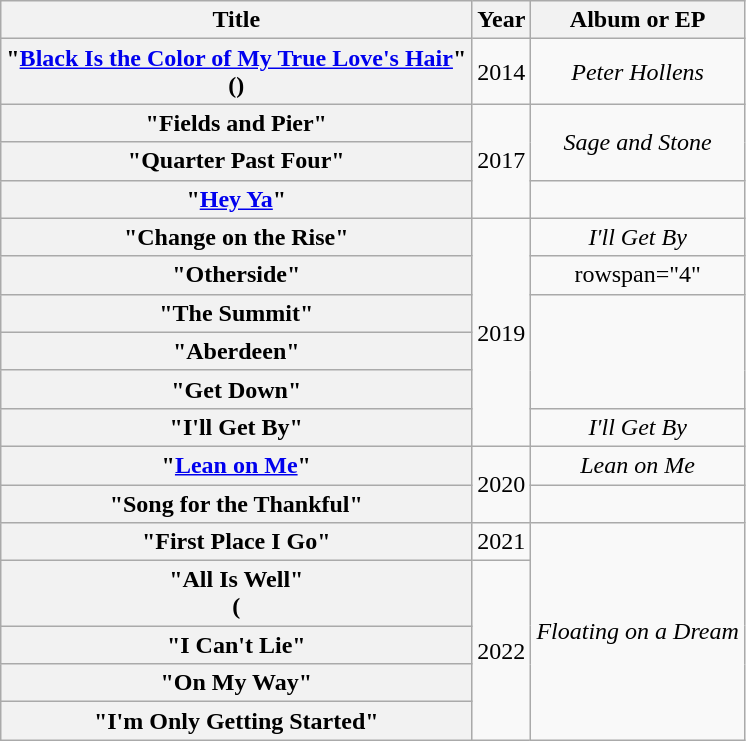<table class="wikitable plainrowheaders" style="text-align:center;">
<tr>
<th scope="col">Title</th>
<th scope="col">Year</th>
<th scope="col">Album or EP</th>
</tr>
<tr>
<th scope="row">"<a href='#'>Black Is the Color of My True Love's Hair</a>"<br>()</th>
<td>2014</td>
<td><em>Peter Hollens</em></td>
</tr>
<tr>
<th scope="row">"Fields and Pier"<br></th>
<td rowspan="3">2017</td>
<td rowspan="2"><em>Sage and Stone</em></td>
</tr>
<tr>
<th scope="row">"Quarter Past Four"<br></th>
</tr>
<tr>
<th scope="row">"<a href='#'>Hey Ya</a>"<br></th>
<td></td>
</tr>
<tr>
<th scope="row">"Change on the Rise"</th>
<td rowspan="6">2019</td>
<td><em>I'll Get By</em></td>
</tr>
<tr>
<th scope="row">"Otherside"</th>
<td>rowspan="4" </td>
</tr>
<tr>
<th scope="row">"The Summit"</th>
</tr>
<tr>
<th scope="row">"Aberdeen"</th>
</tr>
<tr>
<th scope="row">"Get Down"</th>
</tr>
<tr>
<th scope="row">"I'll Get By"</th>
<td><em>I'll Get By</em></td>
</tr>
<tr>
<th scope="row">"<a href='#'>Lean on Me</a>"</th>
<td rowspan="2">2020</td>
<td><em>Lean on Me</em></td>
</tr>
<tr>
<th scope="row">"Song for the Thankful"</th>
<td></td>
</tr>
<tr>
<th scope="row">"First Place I Go"</th>
<td>2021</td>
<td rowspan="5"><em>Floating on a Dream</em></td>
</tr>
<tr>
<th scope="row">"All Is Well"<br>(</th>
<td rowspan="4">2022</td>
</tr>
<tr>
<th scope="row">"I Can't Lie"</th>
</tr>
<tr>
<th scope="row">"On My Way"</th>
</tr>
<tr>
<th scope="row">"I'm Only Getting Started"</th>
</tr>
</table>
